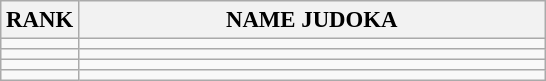<table class="wikitable" style="font-size:95%;">
<tr>
<th>RANK</th>
<th align="left" style="width: 20em">NAME JUDOKA</th>
</tr>
<tr>
<td align="center"></td>
<td></td>
</tr>
<tr>
<td align="center"></td>
<td></td>
</tr>
<tr>
<td align="center"></td>
<td></td>
</tr>
<tr>
<td align="center"></td>
<td></td>
</tr>
</table>
